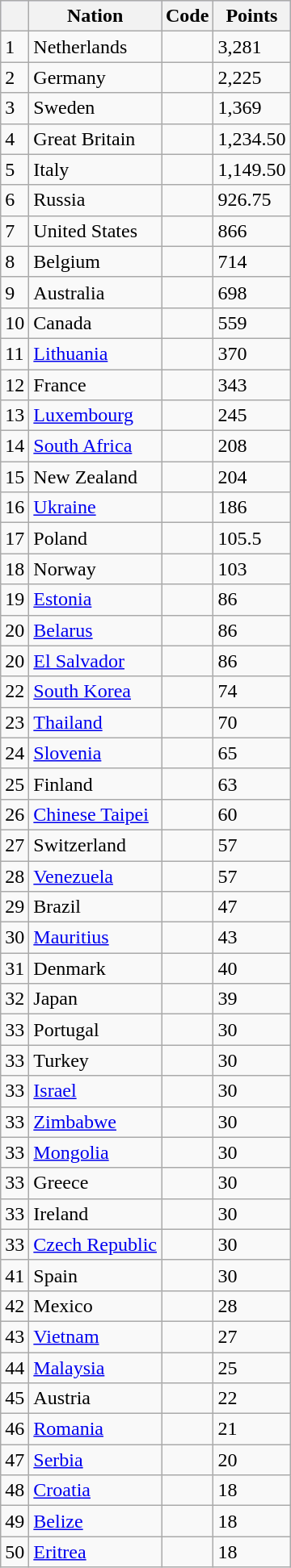<table class="wikitable sortable">
<tr style=background:#ccccff;>
<th></th>
<th>Nation</th>
<th>Code</th>
<th>Points</th>
</tr>
<tr>
<td>1</td>
<td>Netherlands</td>
<td></td>
<td>3,281</td>
</tr>
<tr>
<td>2</td>
<td>Germany</td>
<td></td>
<td>2,225</td>
</tr>
<tr>
<td>3</td>
<td>Sweden</td>
<td></td>
<td>1,369</td>
</tr>
<tr>
<td>4</td>
<td>Great Britain</td>
<td></td>
<td>1,234.50</td>
</tr>
<tr>
<td>5</td>
<td>Italy</td>
<td></td>
<td>1,149.50</td>
</tr>
<tr>
<td>6</td>
<td>Russia</td>
<td></td>
<td>926.75</td>
</tr>
<tr>
<td>7</td>
<td>United States</td>
<td></td>
<td>866</td>
</tr>
<tr>
<td>8</td>
<td>Belgium</td>
<td></td>
<td>714</td>
</tr>
<tr>
<td>9</td>
<td>Australia</td>
<td></td>
<td>698</td>
</tr>
<tr>
<td>10</td>
<td>Canada</td>
<td></td>
<td>559</td>
</tr>
<tr>
<td>11</td>
<td><a href='#'>Lithuania</a></td>
<td></td>
<td>370</td>
</tr>
<tr>
<td>12</td>
<td>France</td>
<td></td>
<td>343</td>
</tr>
<tr>
<td>13</td>
<td><a href='#'>Luxembourg</a></td>
<td></td>
<td>245</td>
</tr>
<tr>
<td>14</td>
<td><a href='#'>South Africa</a></td>
<td></td>
<td>208</td>
</tr>
<tr>
<td>15</td>
<td>New Zealand</td>
<td></td>
<td>204</td>
</tr>
<tr>
<td>16</td>
<td><a href='#'>Ukraine</a></td>
<td></td>
<td>186</td>
</tr>
<tr>
<td>17</td>
<td>Poland</td>
<td></td>
<td>105.5</td>
</tr>
<tr>
<td>18</td>
<td>Norway</td>
<td></td>
<td>103</td>
</tr>
<tr>
<td>19</td>
<td><a href='#'>Estonia</a></td>
<td></td>
<td>86</td>
</tr>
<tr>
<td>20</td>
<td><a href='#'>Belarus</a></td>
<td></td>
<td>86</td>
</tr>
<tr>
<td>20</td>
<td><a href='#'>El Salvador</a></td>
<td></td>
<td>86</td>
</tr>
<tr>
<td>22</td>
<td><a href='#'>South Korea</a></td>
<td></td>
<td>74</td>
</tr>
<tr>
<td>23</td>
<td><a href='#'>Thailand</a></td>
<td></td>
<td>70</td>
</tr>
<tr>
<td>24</td>
<td><a href='#'>Slovenia</a></td>
<td></td>
<td>65</td>
</tr>
<tr>
<td>25</td>
<td>Finland</td>
<td></td>
<td>63</td>
</tr>
<tr>
<td>26</td>
<td><a href='#'>Chinese Taipei</a></td>
<td></td>
<td>60</td>
</tr>
<tr>
<td>27</td>
<td>Switzerland</td>
<td></td>
<td>57</td>
</tr>
<tr>
<td>28</td>
<td><a href='#'>Venezuela</a></td>
<td></td>
<td>57</td>
</tr>
<tr>
<td>29</td>
<td>Brazil</td>
<td></td>
<td>47</td>
</tr>
<tr>
<td>30</td>
<td><a href='#'>Mauritius</a></td>
<td></td>
<td>43</td>
</tr>
<tr>
<td>31</td>
<td>Denmark</td>
<td></td>
<td>40</td>
</tr>
<tr>
<td>32</td>
<td>Japan</td>
<td></td>
<td>39</td>
</tr>
<tr>
<td>33</td>
<td>Portugal</td>
<td></td>
<td>30</td>
</tr>
<tr>
<td>33</td>
<td>Turkey</td>
<td></td>
<td>30</td>
</tr>
<tr>
<td>33</td>
<td><a href='#'>Israel</a></td>
<td></td>
<td>30</td>
</tr>
<tr>
<td>33</td>
<td><a href='#'>Zimbabwe</a></td>
<td></td>
<td>30</td>
</tr>
<tr>
<td>33</td>
<td><a href='#'>Mongolia</a></td>
<td></td>
<td>30</td>
</tr>
<tr>
<td>33</td>
<td>Greece</td>
<td></td>
<td>30</td>
</tr>
<tr>
<td>33</td>
<td>Ireland</td>
<td></td>
<td>30</td>
</tr>
<tr>
<td>33</td>
<td><a href='#'>Czech Republic</a></td>
<td></td>
<td>30</td>
</tr>
<tr>
<td>41</td>
<td>Spain</td>
<td></td>
<td>30</td>
</tr>
<tr>
<td>42</td>
<td>Mexico</td>
<td></td>
<td>28</td>
</tr>
<tr>
<td>43</td>
<td><a href='#'>Vietnam</a></td>
<td></td>
<td>27</td>
</tr>
<tr>
<td>44</td>
<td><a href='#'>Malaysia</a></td>
<td></td>
<td>25</td>
</tr>
<tr>
<td>45</td>
<td>Austria</td>
<td></td>
<td>22</td>
</tr>
<tr>
<td>46</td>
<td><a href='#'>Romania</a></td>
<td></td>
<td>21</td>
</tr>
<tr>
<td>47</td>
<td><a href='#'>Serbia</a></td>
<td></td>
<td>20</td>
</tr>
<tr>
<td>48</td>
<td><a href='#'>Croatia</a></td>
<td></td>
<td>18</td>
</tr>
<tr>
<td>49</td>
<td><a href='#'>Belize</a></td>
<td></td>
<td>18</td>
</tr>
<tr>
<td>50</td>
<td><a href='#'>Eritrea</a></td>
<td></td>
<td>18</td>
</tr>
</table>
